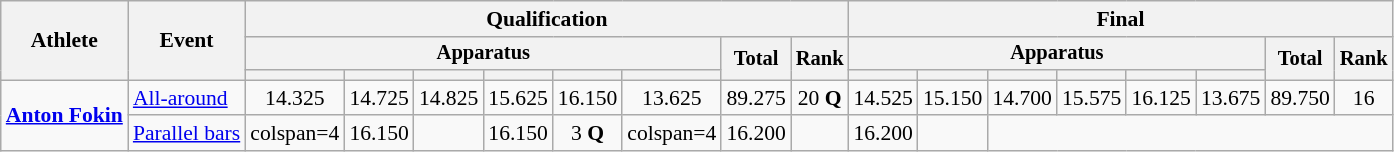<table class="wikitable" style="font-size:90%">
<tr>
<th rowspan=3>Athlete</th>
<th rowspan=3>Event</th>
<th colspan =8>Qualification</th>
<th colspan =8>Final</th>
</tr>
<tr style="font-size:95%">
<th colspan=6>Apparatus</th>
<th rowspan=2>Total</th>
<th rowspan=2>Rank</th>
<th colspan=6>Apparatus</th>
<th rowspan=2>Total</th>
<th rowspan=2>Rank</th>
</tr>
<tr style="font-size:95%">
<th></th>
<th></th>
<th></th>
<th></th>
<th></th>
<th></th>
<th></th>
<th></th>
<th></th>
<th></th>
<th></th>
<th></th>
</tr>
<tr align=center>
<td align=left rowspan=2><strong><a href='#'>Anton Fokin</a></strong></td>
<td align=left><a href='#'>All-around</a></td>
<td>14.325</td>
<td>14.725</td>
<td>14.825</td>
<td>15.625</td>
<td>16.150</td>
<td>13.625</td>
<td>89.275</td>
<td>20 <strong>Q</strong></td>
<td>14.525</td>
<td>15.150</td>
<td>14.700</td>
<td>15.575</td>
<td>16.125</td>
<td>13.675</td>
<td>89.750</td>
<td>16</td>
</tr>
<tr align=center>
<td align=left><a href='#'>Parallel bars</a></td>
<td>colspan=4 </td>
<td>16.150</td>
<td></td>
<td>16.150</td>
<td>3 <strong>Q</strong></td>
<td>colspan=4 </td>
<td>16.200</td>
<td></td>
<td>16.200</td>
<td></td>
</tr>
</table>
